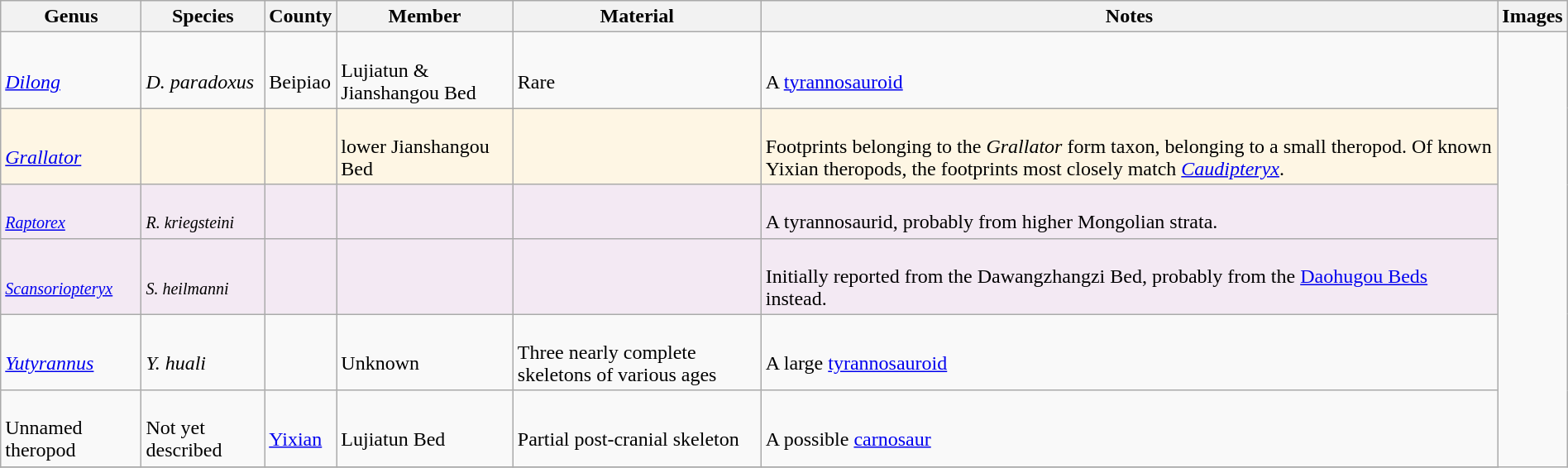<table class="wikitable" align="center" width="100%">
<tr>
<th>Genus</th>
<th>Species</th>
<th>County</th>
<th>Member</th>
<th>Material</th>
<th>Notes</th>
<th>Images</th>
</tr>
<tr>
<td><br><em><a href='#'>Dilong</a></em></td>
<td><br><em>D. paradoxus</em></td>
<td><br>Beipiao</td>
<td><br>Lujiatun & Jianshangou Bed</td>
<td><br>Rare</td>
<td><br>A <a href='#'>tyrannosauroid</a></td>
<td rowspan="99"><br></td>
</tr>
<tr>
<td style="background:#FEF6E4;"><br><em><a href='#'>Grallator</a></em></td>
<td style="background:#FEF6E4;"></td>
<td style="background:#FEF6E4;"></td>
<td style="background:#FEF6E4;"><br>lower Jianshangou Bed</td>
<td style="background:#FEF6E4;"></td>
<td style="background:#FEF6E4;"><br>Footprints belonging to the <em>Grallator</em> form taxon, belonging to a small theropod. Of known Yixian theropods, the footprints most closely match <em><a href='#'>Caudipteryx</a></em>.</td>
</tr>
<tr>
<td style="background:#f3e9f3;"><br><small><em><a href='#'>Raptorex</a></em></small></td>
<td style="background:#f3e9f3;"><br><small><em>R. kriegsteini</em></small></td>
<td style="background:#f3e9f3;"></td>
<td style="background:#f3e9f3;"></td>
<td style="background:#f3e9f3;"></td>
<td style="background:#f3e9f3;"><br>A tyrannosaurid, probably from higher Mongolian strata.</td>
</tr>
<tr>
<td style="background:#f3e9f3;"><br><small><em><a href='#'>Scansoriopteryx</a></em></small></td>
<td style="background:#f3e9f3;"><br><small><em>S. heilmanni</em></small></td>
<td style="background:#f3e9f3;"></td>
<td style="background:#f3e9f3;"></td>
<td style="background:#f3e9f3;"></td>
<td style="background:#f3e9f3;"><br>Initially reported from the Dawangzhangzi Bed, probably from the <a href='#'>Daohugou Beds</a> instead.</td>
</tr>
<tr>
<td><br><em><a href='#'>Yutyrannus</a></em></td>
<td><br><em>Y. huali</em></td>
<td></td>
<td><br>Unknown</td>
<td><br>Three nearly complete skeletons of various ages</td>
<td><br>A large <a href='#'>tyrannosauroid</a></td>
</tr>
<tr>
<td><br>Unnamed theropod</td>
<td><br>Not yet described</td>
<td><br><a href='#'>Yixian</a></td>
<td><br>Lujiatun Bed</td>
<td><br>Partial post-cranial skeleton</td>
<td><br>A possible <a href='#'>carnosaur</a></td>
</tr>
<tr>
</tr>
</table>
